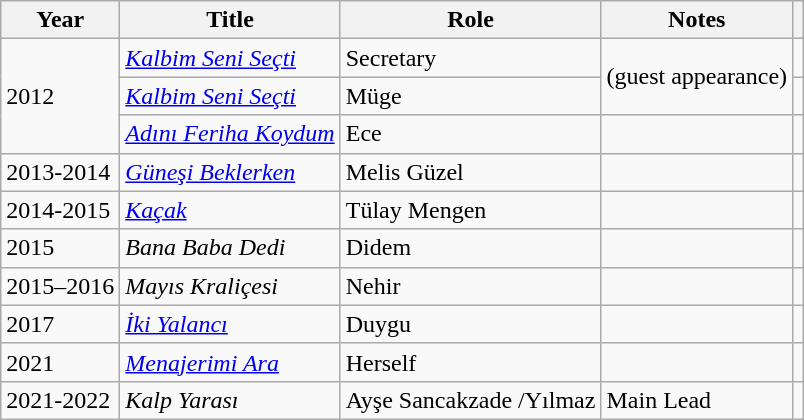<table class="wikitable">
<tr>
<th scope="col">Year</th>
<th scope="col">Title</th>
<th scope="col">Role</th>
<th scope="col">Notes</th>
<th scope="col" class="unsortable"></th>
</tr>
<tr>
<td rowspan=3>2012</td>
<td><em><a href='#'>Kalbim Seni Seçti</a></em></td>
<td>Secretary</td>
<td rowspan=2>(guest appearance)</td>
<td></td>
</tr>
<tr>
<td><em><a href='#'>Kalbim Seni Seçti</a></em></td>
<td>Müge</td>
<td></td>
</tr>
<tr>
<td><em><a href='#'>Adını Feriha Koydum</a></em></td>
<td>Ece</td>
<td></td>
<td></td>
</tr>
<tr>
<td>2013-2014</td>
<td><em><a href='#'>Güneşi Beklerken</a></em></td>
<td>Melis Güzel</td>
<td></td>
<td></td>
</tr>
<tr>
<td>2014-2015</td>
<td><em><a href='#'>Kaçak</a></em></td>
<td>Tülay Mengen</td>
<td></td>
<td></td>
</tr>
<tr>
<td>2015</td>
<td><em>Bana Baba Dedi</em></td>
<td>Didem</td>
<td></td>
<td></td>
</tr>
<tr>
<td>2015–2016</td>
<td><em>Mayıs Kraliçesi</em></td>
<td>Nehir</td>
<td></td>
<td></td>
</tr>
<tr>
<td>2017</td>
<td><em><a href='#'>İki Yalancı</a></em></td>
<td>Duygu</td>
<td></td>
<td></td>
</tr>
<tr>
<td>2021</td>
<td><em><a href='#'>Menajerimi Ara</a></em></td>
<td>Herself</td>
<td></td>
<td></td>
</tr>
<tr>
<td>2021-2022</td>
<td><em>Kalp Yarası</em></td>
<td>Ayşe Sancakzade /Yılmaz</td>
<td>Main Lead</td>
<td></td>
</tr>
</table>
